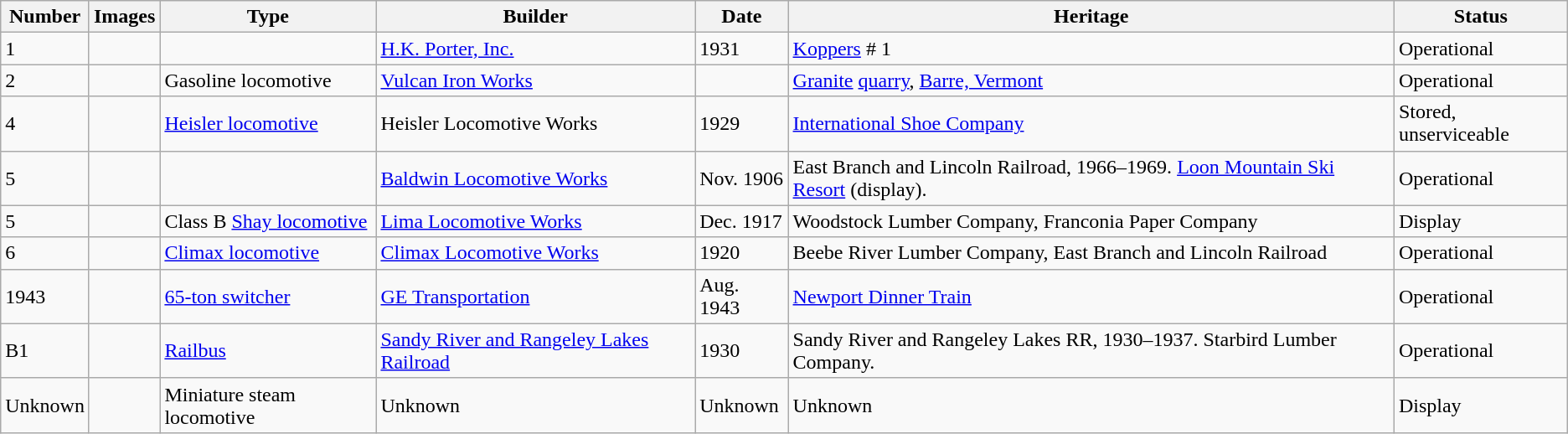<table class="wikitable">
<tr>
<th>Number</th>
<th>Images</th>
<th>Type</th>
<th>Builder</th>
<th>Date</th>
<th>Heritage</th>
<th>Status</th>
</tr>
<tr>
<td>1</td>
<td></td>
<td></td>
<td><a href='#'>H.K. Porter, Inc.</a></td>
<td>1931</td>
<td><a href='#'>Koppers</a> # 1</td>
<td>Operational</td>
</tr>
<tr>
<td>2</td>
<td></td>
<td>Gasoline locomotive</td>
<td><a href='#'>Vulcan Iron Works</a></td>
<td></td>
<td><a href='#'>Granite</a> <a href='#'>quarry</a>, <a href='#'>Barre, Vermont</a></td>
<td>Operational</td>
</tr>
<tr>
<td>4</td>
<td></td>
<td><a href='#'>Heisler locomotive</a></td>
<td>Heisler Locomotive Works</td>
<td>1929</td>
<td><a href='#'>International Shoe Company</a></td>
<td>Stored, unserviceable</td>
</tr>
<tr>
<td>5</td>
<td></td>
<td></td>
<td><a href='#'>Baldwin Locomotive Works</a></td>
<td>Nov. 1906</td>
<td>East Branch and Lincoln Railroad, 1966–1969. <a href='#'>Loon Mountain Ski Resort</a> (display).</td>
<td>Operational</td>
</tr>
<tr>
<td>5</td>
<td></td>
<td>Class B <a href='#'>Shay locomotive</a></td>
<td><a href='#'>Lima Locomotive Works</a></td>
<td>Dec. 1917</td>
<td>Woodstock Lumber Company, Franconia Paper Company</td>
<td>Display</td>
</tr>
<tr>
<td>6</td>
<td></td>
<td><a href='#'>Climax locomotive</a></td>
<td><a href='#'>Climax Locomotive Works</a></td>
<td>1920</td>
<td>Beebe River Lumber Company, East Branch and Lincoln Railroad</td>
<td>Operational</td>
</tr>
<tr>
<td>1943</td>
<td></td>
<td><a href='#'>65-ton switcher</a></td>
<td><a href='#'>GE Transportation</a></td>
<td>Aug. 1943</td>
<td><a href='#'>Newport Dinner Train</a></td>
<td>Operational</td>
</tr>
<tr>
<td>B1</td>
<td></td>
<td><a href='#'>Railbus</a></td>
<td><a href='#'>Sandy River and Rangeley Lakes Railroad</a></td>
<td>1930</td>
<td>Sandy River and Rangeley Lakes RR, 1930–1937. Starbird Lumber Company.</td>
<td>Operational</td>
</tr>
<tr>
<td>Unknown</td>
<td></td>
<td>Miniature steam locomotive</td>
<td>Unknown</td>
<td>Unknown</td>
<td>Unknown</td>
<td>Display</td>
</tr>
</table>
